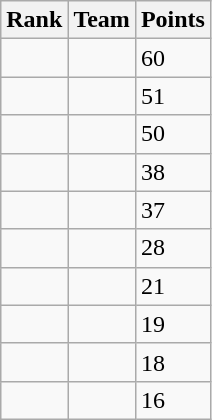<table class=wikitable>
<tr>
<th>Rank</th>
<th>Team</th>
<th>Points</th>
</tr>
<tr>
<td></td>
<td></td>
<td>60</td>
</tr>
<tr>
<td></td>
<td></td>
<td>51</td>
</tr>
<tr>
<td></td>
<td></td>
<td>50</td>
</tr>
<tr>
<td></td>
<td></td>
<td>38</td>
</tr>
<tr>
<td></td>
<td></td>
<td>37</td>
</tr>
<tr>
<td></td>
<td></td>
<td>28</td>
</tr>
<tr>
<td></td>
<td></td>
<td>21</td>
</tr>
<tr>
<td></td>
<td></td>
<td>19</td>
</tr>
<tr>
<td></td>
<td></td>
<td>18</td>
</tr>
<tr>
<td></td>
<td></td>
<td>16</td>
</tr>
</table>
